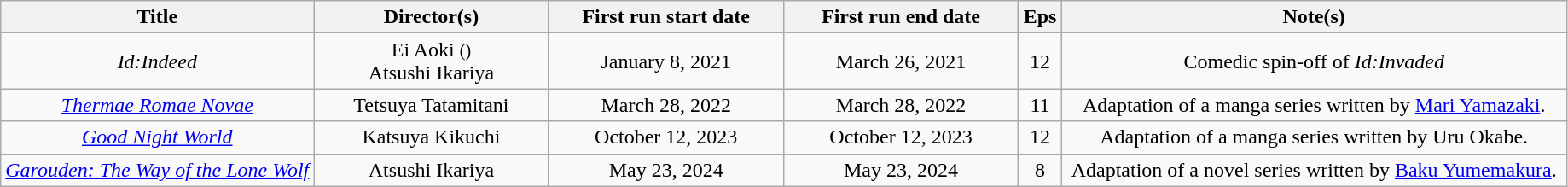<table class="wikitable sortable" style="text-align:center; margin=auto; ">
<tr>
<th scope="col" width=20%>Title</th>
<th scope="col" width=15%>Director(s)</th>
<th scope="col" width=15%>First run start date</th>
<th scope="col" width=15%>First run end date</th>
<th scope="col" class="unsortable">Eps</th>
<th scope="col" class="unsortable">Note(s)</th>
</tr>
<tr>
<td><em>Id:Indeed</em></td>
<td>Ei Aoki <small>()</small><br>Atsushi Ikariya</td>
<td>January 8, 2021</td>
<td>March 26, 2021</td>
<td>12</td>
<td>Comedic spin-off of <em>Id:Invaded</em></td>
</tr>
<tr>
<td><em><a href='#'>Thermae Romae Novae</a></em></td>
<td>Tetsuya Tatamitani</td>
<td>March 28, 2022</td>
<td>March 28, 2022</td>
<td>11</td>
<td>Adaptation of a manga series written by <a href='#'>Mari Yamazaki</a>.</td>
</tr>
<tr>
<td><em><a href='#'>Good Night World</a></em></td>
<td>Katsuya Kikuchi</td>
<td>October 12, 2023</td>
<td>October 12, 2023</td>
<td>12</td>
<td>Adaptation of a manga series written by Uru Okabe.</td>
</tr>
<tr>
<td><em><a href='#'>Garouden: The Way of the Lone Wolf</a></em></td>
<td>Atsushi Ikariya</td>
<td>May 23, 2024</td>
<td>May 23, 2024</td>
<td>8</td>
<td>Adaptation of a novel series written by <a href='#'>Baku Yumemakura</a>.</td>
</tr>
</table>
